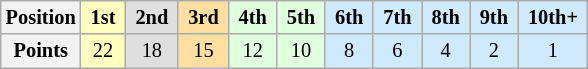<table class="wikitable" style="font-size:85%; text-align:center">
<tr>
<th>Position</th>
<td style="background:#FFFFBF;"> <strong>1st</strong> </td>
<td style="background:#DFDFDF;"> <strong>2nd</strong> </td>
<td style="background:#FFDF9F;"> <strong>3rd</strong> </td>
<td style="background:#DFFFDF;"> <strong>4th</strong> </td>
<td style="background:#DFFFDF;"> <strong>5th</strong> </td>
<td style="background:#CFEAFF;"> <strong>6th</strong> </td>
<td style="background:#CFEAFF;"> <strong>7th</strong> </td>
<td style="background:#CFEAFF;"> <strong>8th</strong> </td>
<td style="background:#CFEAFF;"> <strong>9th</strong> </td>
<td style="background:#CFEAFF;"> <strong>10th+</strong> </td>
</tr>
<tr>
<th>Points</th>
<td style="background:#FFFFBF;">22</td>
<td style="background:#DFDFDF;">18</td>
<td style="background:#FFDF9F;">15</td>
<td style="background:#DFFFDF;">12</td>
<td style="background:#DFFFDF;">10</td>
<td style="background:#CFEAFF;">8</td>
<td style="background:#CFEAFF;">6</td>
<td style="background:#CFEAFF;">4</td>
<td style="background:#CFEAFF;">2</td>
<td style="background:#CFEAFF;">1</td>
</tr>
</table>
